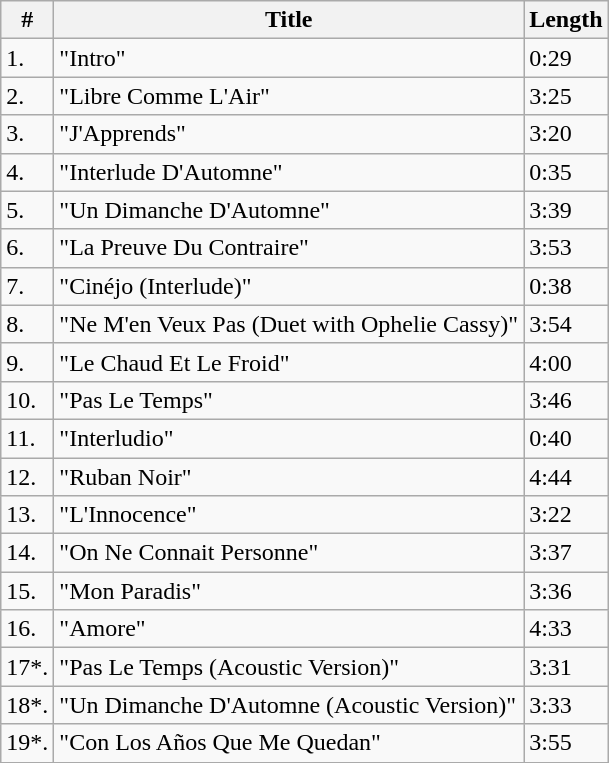<table class="wikitable">
<tr>
<th>#</th>
<th>Title</th>
<th>Length</th>
</tr>
<tr>
<td>1.</td>
<td>"Intro"</td>
<td>0:29</td>
</tr>
<tr>
<td>2.</td>
<td>"Libre Comme L'Air"</td>
<td>3:25</td>
</tr>
<tr>
<td>3.</td>
<td>"J'Apprends"</td>
<td>3:20</td>
</tr>
<tr>
<td>4.</td>
<td>"Interlude D'Automne"</td>
<td>0:35</td>
</tr>
<tr>
<td>5.</td>
<td>"Un Dimanche D'Automne"</td>
<td>3:39</td>
</tr>
<tr>
<td>6.</td>
<td>"La Preuve Du Contraire"</td>
<td>3:53</td>
</tr>
<tr>
<td>7.</td>
<td>"Cinéjo (Interlude)"</td>
<td>0:38</td>
</tr>
<tr>
<td>8.</td>
<td>"Ne M'en Veux Pas (Duet with Ophelie Cassy)"</td>
<td>3:54</td>
</tr>
<tr>
<td>9.</td>
<td>"Le Chaud Et Le Froid"</td>
<td>4:00</td>
</tr>
<tr>
<td>10.</td>
<td>"Pas Le Temps"</td>
<td>3:46</td>
</tr>
<tr>
<td>11.</td>
<td>"Interludio"</td>
<td>0:40</td>
</tr>
<tr>
<td>12.</td>
<td>"Ruban Noir"</td>
<td>4:44</td>
</tr>
<tr>
<td>13.</td>
<td>"L'Innocence"</td>
<td>3:22</td>
</tr>
<tr>
<td>14.</td>
<td>"On Ne Connait Personne"</td>
<td>3:37</td>
</tr>
<tr>
<td>15.</td>
<td>"Mon Paradis"</td>
<td>3:36</td>
</tr>
<tr>
<td>16.</td>
<td>"Amore"</td>
<td>4:33</td>
</tr>
<tr>
<td>17*.</td>
<td>"Pas Le Temps (Acoustic Version)"</td>
<td>3:31</td>
</tr>
<tr>
<td>18*.</td>
<td>"Un Dimanche D'Automne (Acoustic Version)"</td>
<td>3:33</td>
</tr>
<tr>
<td>19*.</td>
<td>"Con Los Años Que Me Quedan"</td>
<td>3:55</td>
</tr>
</table>
